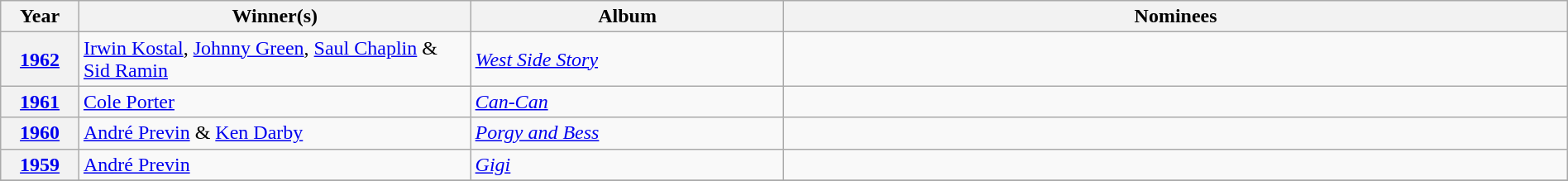<table class="wikitable" style="width:100%">
<tr>
<th scope="col" bgcolor="#efefef" width=5%>Year</th>
<th scope="col" bgcolor="#efefef" width=25%>Winner(s)</th>
<th scope="col" bgcolor="#efefef" width=20%>Album</th>
<th scope="col" bgcolor="#efefef" width=50%>Nominees</th>
</tr>
<tr>
<th scope="row" style="text-align:center;"><a href='#'>1962</a></th>
<td><a href='#'>Irwin Kostal</a>, <a href='#'>Johnny Green</a>, <a href='#'>Saul Chaplin</a> & <a href='#'>Sid Ramin</a></td>
<td><em><a href='#'>West Side Story</a></em></td>
<td></td>
</tr>
<tr>
<th scope="row" style="text-align:center;"><a href='#'>1961</a></th>
<td><a href='#'>Cole Porter</a></td>
<td><em><a href='#'>Can-Can</a></em></td>
<td></td>
</tr>
<tr>
<th scope="row" style="text-align:center;"><a href='#'>1960</a></th>
<td><a href='#'>André Previn</a> & <a href='#'>Ken Darby</a></td>
<td><em><a href='#'>Porgy and Bess</a></em></td>
<td></td>
</tr>
<tr>
<th scope="row" style="text-align:center;"><a href='#'>1959</a></th>
<td><a href='#'>André Previn</a></td>
<td><em><a href='#'>Gigi</a></em></td>
<td></td>
</tr>
<tr>
</tr>
</table>
